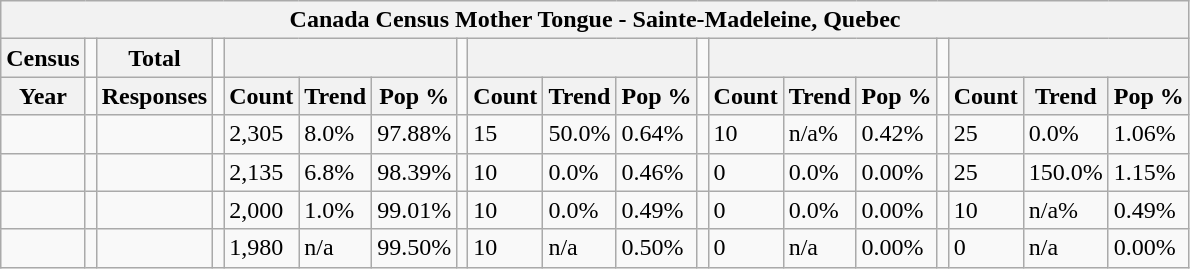<table class="wikitable">
<tr>
<th colspan="19">Canada Census Mother Tongue - Sainte-Madeleine, Quebec</th>
</tr>
<tr>
<th>Census</th>
<td></td>
<th>Total</th>
<td colspan="1"></td>
<th colspan="3"></th>
<td colspan="1"></td>
<th colspan="3"></th>
<td colspan="1"></td>
<th colspan="3"></th>
<td colspan="1"></td>
<th colspan="3"></th>
</tr>
<tr>
<th>Year</th>
<td></td>
<th>Responses</th>
<td></td>
<th>Count</th>
<th>Trend</th>
<th>Pop %</th>
<td></td>
<th>Count</th>
<th>Trend</th>
<th>Pop %</th>
<td></td>
<th>Count</th>
<th>Trend</th>
<th>Pop %</th>
<td></td>
<th>Count</th>
<th>Trend</th>
<th>Pop %</th>
</tr>
<tr>
<td></td>
<td></td>
<td></td>
<td></td>
<td>2,305</td>
<td> 8.0%</td>
<td>97.88%</td>
<td></td>
<td>15</td>
<td> 50.0%</td>
<td>0.64%</td>
<td></td>
<td>10</td>
<td> n/a%</td>
<td>0.42%</td>
<td></td>
<td>25</td>
<td> 0.0%</td>
<td>1.06%</td>
</tr>
<tr>
<td></td>
<td></td>
<td></td>
<td></td>
<td>2,135</td>
<td> 6.8%</td>
<td>98.39%</td>
<td></td>
<td>10</td>
<td> 0.0%</td>
<td>0.46%</td>
<td></td>
<td>0</td>
<td> 0.0%</td>
<td>0.00%</td>
<td></td>
<td>25</td>
<td> 150.0%</td>
<td>1.15%</td>
</tr>
<tr>
<td></td>
<td></td>
<td></td>
<td></td>
<td>2,000</td>
<td> 1.0%</td>
<td>99.01%</td>
<td></td>
<td>10</td>
<td> 0.0%</td>
<td>0.49%</td>
<td></td>
<td>0</td>
<td> 0.0%</td>
<td>0.00%</td>
<td></td>
<td>10</td>
<td> n/a%</td>
<td>0.49%</td>
</tr>
<tr>
<td></td>
<td></td>
<td></td>
<td></td>
<td>1,980</td>
<td>n/a</td>
<td>99.50%</td>
<td></td>
<td>10</td>
<td>n/a</td>
<td>0.50%</td>
<td></td>
<td>0</td>
<td>n/a</td>
<td>0.00%</td>
<td></td>
<td>0</td>
<td>n/a</td>
<td>0.00%</td>
</tr>
</table>
